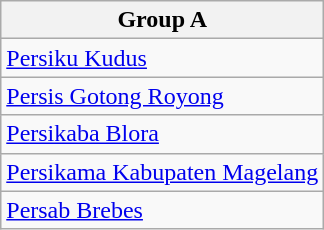<table class="wikitable">
<tr>
<th><strong>Group A</strong></th>
</tr>
<tr>
<td><a href='#'>Persiku Kudus</a></td>
</tr>
<tr>
<td><a href='#'>Persis Gotong Royong</a></td>
</tr>
<tr>
<td><a href='#'>Persikaba Blora</a></td>
</tr>
<tr>
<td><a href='#'>Persikama Kabupaten Magelang</a></td>
</tr>
<tr>
<td><a href='#'>Persab Brebes</a></td>
</tr>
</table>
